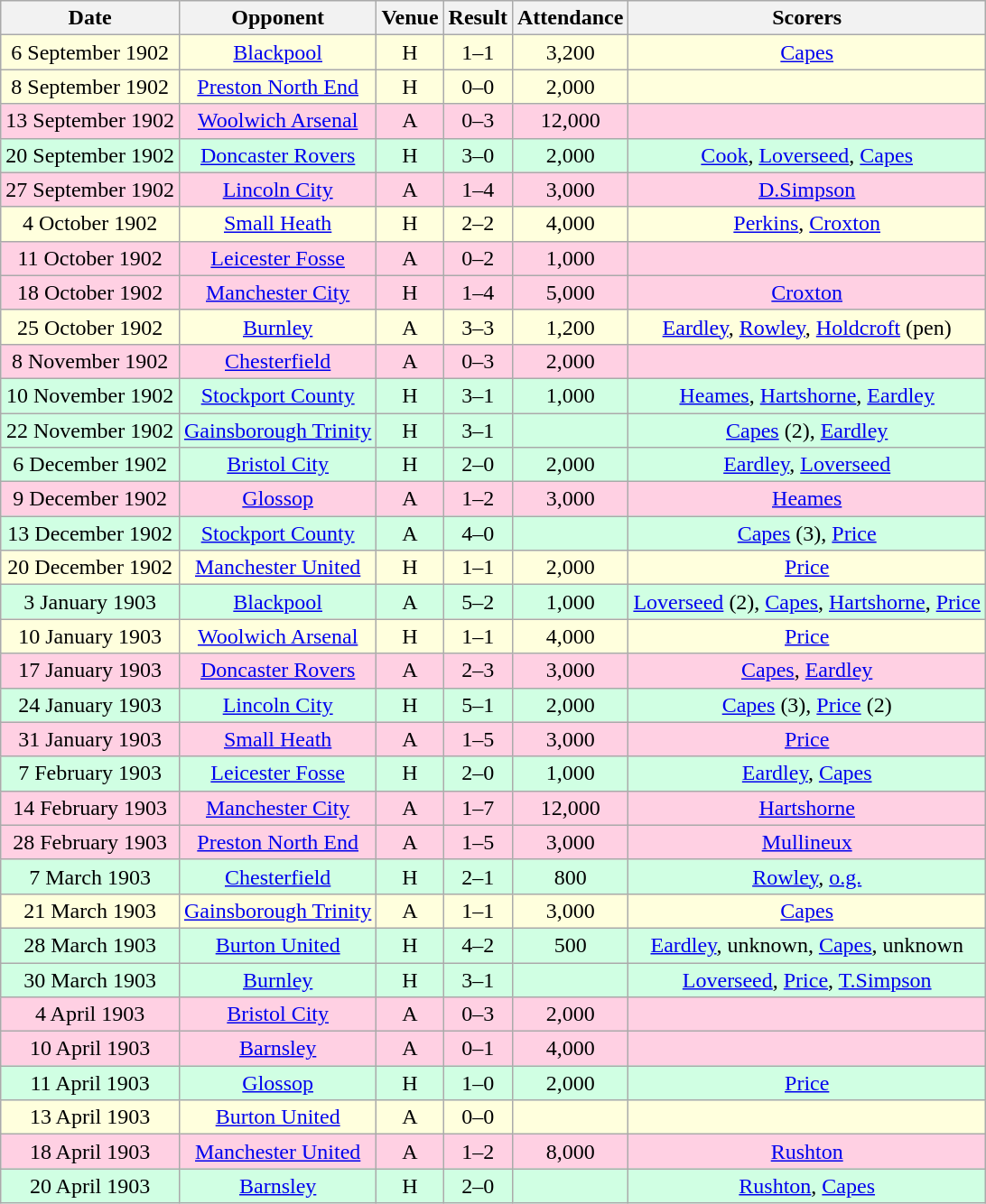<table class="wikitable sortable" style="font-size:100%; text-align:center">
<tr>
<th>Date</th>
<th>Opponent</th>
<th>Venue</th>
<th>Result</th>
<th>Attendance</th>
<th>Scorers</th>
</tr>
<tr style="background-color: #ffffdd;">
<td>6 September 1902</td>
<td><a href='#'>Blackpool</a></td>
<td>H</td>
<td>1–1</td>
<td>3,200</td>
<td><a href='#'>Capes</a></td>
</tr>
<tr style="background-color: #ffffdd;">
<td>8 September 1902</td>
<td><a href='#'>Preston North End</a></td>
<td>H</td>
<td>0–0</td>
<td>2,000</td>
<td></td>
</tr>
<tr style="background-color: #ffd0e3;">
<td>13 September 1902</td>
<td><a href='#'>Woolwich Arsenal</a></td>
<td>A</td>
<td>0–3</td>
<td>12,000</td>
<td></td>
</tr>
<tr style="background-color: #d0ffe3;">
<td>20 September 1902</td>
<td><a href='#'>Doncaster Rovers</a></td>
<td>H</td>
<td>3–0</td>
<td>2,000</td>
<td><a href='#'>Cook</a>, <a href='#'>Loverseed</a>, <a href='#'>Capes</a></td>
</tr>
<tr style="background-color: #ffd0e3;">
<td>27 September 1902</td>
<td><a href='#'>Lincoln City</a></td>
<td>A</td>
<td>1–4</td>
<td>3,000</td>
<td><a href='#'>D.Simpson</a></td>
</tr>
<tr style="background-color: #ffffdd;">
<td>4 October 1902</td>
<td><a href='#'>Small Heath</a></td>
<td>H</td>
<td>2–2</td>
<td>4,000</td>
<td><a href='#'>Perkins</a>, <a href='#'>Croxton</a></td>
</tr>
<tr style="background-color: #ffd0e3;">
<td>11 October 1902</td>
<td><a href='#'>Leicester Fosse</a></td>
<td>A</td>
<td>0–2</td>
<td>1,000</td>
<td></td>
</tr>
<tr style="background-color: #ffd0e3;">
<td>18 October 1902</td>
<td><a href='#'>Manchester City</a></td>
<td>H</td>
<td>1–4</td>
<td>5,000</td>
<td><a href='#'>Croxton</a></td>
</tr>
<tr style="background-color: #ffffdd;">
<td>25 October 1902</td>
<td><a href='#'>Burnley</a></td>
<td>A</td>
<td>3–3</td>
<td>1,200</td>
<td><a href='#'>Eardley</a>, <a href='#'>Rowley</a>, <a href='#'>Holdcroft</a> (pen)</td>
</tr>
<tr style="background-color: #ffd0e3;">
<td>8 November 1902</td>
<td><a href='#'>Chesterfield</a></td>
<td>A</td>
<td>0–3</td>
<td>2,000</td>
<td></td>
</tr>
<tr style="background-color: #d0ffe3;">
<td>10 November 1902</td>
<td><a href='#'>Stockport County</a></td>
<td>H</td>
<td>3–1</td>
<td>1,000</td>
<td><a href='#'>Heames</a>, <a href='#'>Hartshorne</a>, <a href='#'>Eardley</a></td>
</tr>
<tr style="background-color: #d0ffe3;">
<td>22 November 1902</td>
<td><a href='#'>Gainsborough Trinity</a></td>
<td>H</td>
<td>3–1</td>
<td></td>
<td><a href='#'>Capes</a> (2), <a href='#'>Eardley</a></td>
</tr>
<tr style="background-color: #d0ffe3;">
<td>6 December 1902</td>
<td><a href='#'>Bristol City</a></td>
<td>H</td>
<td>2–0</td>
<td>2,000</td>
<td><a href='#'>Eardley</a>, <a href='#'>Loverseed</a></td>
</tr>
<tr style="background-color: #ffd0e3;">
<td>9 December 1902</td>
<td><a href='#'>Glossop</a></td>
<td>A</td>
<td>1–2</td>
<td>3,000</td>
<td><a href='#'>Heames</a></td>
</tr>
<tr style="background-color: #d0ffe3;">
<td>13 December 1902</td>
<td><a href='#'>Stockport County</a></td>
<td>A</td>
<td>4–0</td>
<td></td>
<td><a href='#'>Capes</a> (3), <a href='#'>Price</a></td>
</tr>
<tr style="background-color: #ffffdd;">
<td>20 December 1902</td>
<td><a href='#'>Manchester United</a></td>
<td>H</td>
<td>1–1</td>
<td>2,000</td>
<td><a href='#'>Price</a></td>
</tr>
<tr style="background-color: #d0ffe3;">
<td>3 January 1903</td>
<td><a href='#'>Blackpool</a></td>
<td>A</td>
<td>5–2</td>
<td>1,000</td>
<td><a href='#'>Loverseed</a> (2), <a href='#'>Capes</a>, <a href='#'>Hartshorne</a>, <a href='#'>Price</a></td>
</tr>
<tr style="background-color: #ffffdd;">
<td>10 January 1903</td>
<td><a href='#'>Woolwich Arsenal</a></td>
<td>H</td>
<td>1–1</td>
<td>4,000</td>
<td><a href='#'>Price</a></td>
</tr>
<tr style="background-color: #ffd0e3;">
<td>17 January 1903</td>
<td><a href='#'>Doncaster Rovers</a></td>
<td>A</td>
<td>2–3</td>
<td>3,000</td>
<td><a href='#'>Capes</a>, <a href='#'>Eardley</a></td>
</tr>
<tr style="background-color: #d0ffe3;">
<td>24 January 1903</td>
<td><a href='#'>Lincoln City</a></td>
<td>H</td>
<td>5–1</td>
<td>2,000</td>
<td><a href='#'>Capes</a> (3), <a href='#'>Price</a> (2)</td>
</tr>
<tr style="background-color: #ffd0e3;">
<td>31 January 1903</td>
<td><a href='#'>Small Heath</a></td>
<td>A</td>
<td>1–5</td>
<td>3,000</td>
<td><a href='#'>Price</a></td>
</tr>
<tr style="background-color: #d0ffe3;">
<td>7 February 1903</td>
<td><a href='#'>Leicester Fosse</a></td>
<td>H</td>
<td>2–0</td>
<td>1,000</td>
<td><a href='#'>Eardley</a>, <a href='#'>Capes</a></td>
</tr>
<tr style="background-color: #ffd0e3;">
<td>14 February 1903</td>
<td><a href='#'>Manchester City</a></td>
<td>A</td>
<td>1–7</td>
<td>12,000</td>
<td><a href='#'>Hartshorne</a></td>
</tr>
<tr style="background-color: #ffd0e3;">
<td>28 February 1903</td>
<td><a href='#'>Preston North End</a></td>
<td>A</td>
<td>1–5</td>
<td>3,000</td>
<td><a href='#'>Mullineux</a></td>
</tr>
<tr style="background-color: #d0ffe3;">
<td>7 March 1903</td>
<td><a href='#'>Chesterfield</a></td>
<td>H</td>
<td>2–1</td>
<td>800</td>
<td><a href='#'>Rowley</a>, <a href='#'>o.g.</a></td>
</tr>
<tr style="background-color: #ffffdd;">
<td>21 March 1903</td>
<td><a href='#'>Gainsborough Trinity</a></td>
<td>A</td>
<td>1–1</td>
<td>3,000</td>
<td><a href='#'>Capes</a></td>
</tr>
<tr style="background-color: #d0ffe3;">
<td>28 March 1903</td>
<td><a href='#'>Burton United</a></td>
<td>H</td>
<td>4–2</td>
<td>500</td>
<td><a href='#'>Eardley</a>, unknown, <a href='#'>Capes</a>, unknown</td>
</tr>
<tr style="background-color: #d0ffe3;">
<td>30 March 1903</td>
<td><a href='#'>Burnley</a></td>
<td>H</td>
<td>3–1</td>
<td></td>
<td><a href='#'>Loverseed</a>, <a href='#'>Price</a>, <a href='#'>T.Simpson</a></td>
</tr>
<tr style="background-color: #ffd0e3;">
<td>4 April 1903</td>
<td><a href='#'>Bristol City</a></td>
<td>A</td>
<td>0–3</td>
<td>2,000</td>
<td></td>
</tr>
<tr style="background-color: #ffd0e3;">
<td>10 April 1903</td>
<td><a href='#'>Barnsley</a></td>
<td>A</td>
<td>0–1</td>
<td>4,000</td>
<td></td>
</tr>
<tr style="background-color: #d0ffe3;">
<td>11 April 1903</td>
<td><a href='#'>Glossop</a></td>
<td>H</td>
<td>1–0</td>
<td>2,000</td>
<td><a href='#'>Price</a></td>
</tr>
<tr style="background-color: #ffffdd;">
<td>13 April 1903</td>
<td><a href='#'>Burton United</a></td>
<td>A</td>
<td>0–0</td>
<td></td>
<td></td>
</tr>
<tr style="background-color: #ffd0e3;">
<td>18 April 1903</td>
<td><a href='#'>Manchester United</a></td>
<td>A</td>
<td>1–2</td>
<td>8,000</td>
<td><a href='#'>Rushton</a></td>
</tr>
<tr style="background-color: #d0ffe3;">
<td>20 April 1903</td>
<td><a href='#'>Barnsley</a></td>
<td>H</td>
<td>2–0</td>
<td></td>
<td><a href='#'>Rushton</a>, <a href='#'>Capes</a></td>
</tr>
</table>
